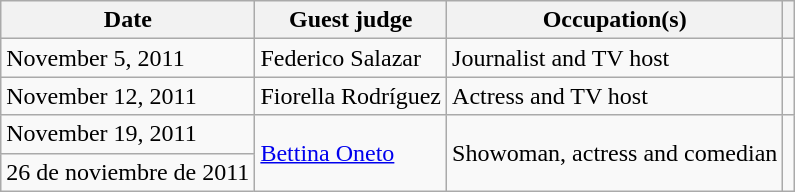<table class="wikitable">
<tr>
<th>Date</th>
<th>Guest judge</th>
<th>Occupation(s)</th>
<th></th>
</tr>
<tr>
<td>November 5, 2011</td>
<td>Federico Salazar</td>
<td>Journalist and TV host</td>
<td></td>
</tr>
<tr>
<td>November 12, 2011</td>
<td>Fiorella Rodríguez</td>
<td>Actress and TV host</td>
<td></td>
</tr>
<tr>
<td>November 19, 2011</td>
<td rowspan=2><a href='#'>Bettina Oneto</a></td>
<td rowspan=2>Showoman, actress and comedian</td>
<td rowspan=2></td>
</tr>
<tr>
<td>26 de noviembre de 2011</td>
</tr>
</table>
